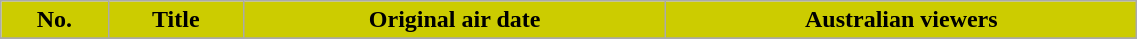<table class="wikitable plainrowheaders" width="60%">
<tr style="color:black;">
<th style="background-color:#CCCC00;">No.</th>
<th style="background-color:#CCCC00;">Title</th>
<th style="background-color:#CCCC00;">Original air date</th>
<th style="background-color:#CCCC00;">Australian viewers</th>
</tr>
<tr>
</tr>
</table>
